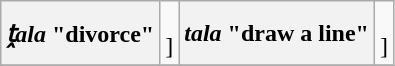<table class="wikitable">
<tr>
<th><em>ṱala</em> "divorce"</th>
<td><br>]</td>
<th><em>tala</em> "draw a line"</th>
<td><br>]</td>
</tr>
<tr>
</tr>
</table>
